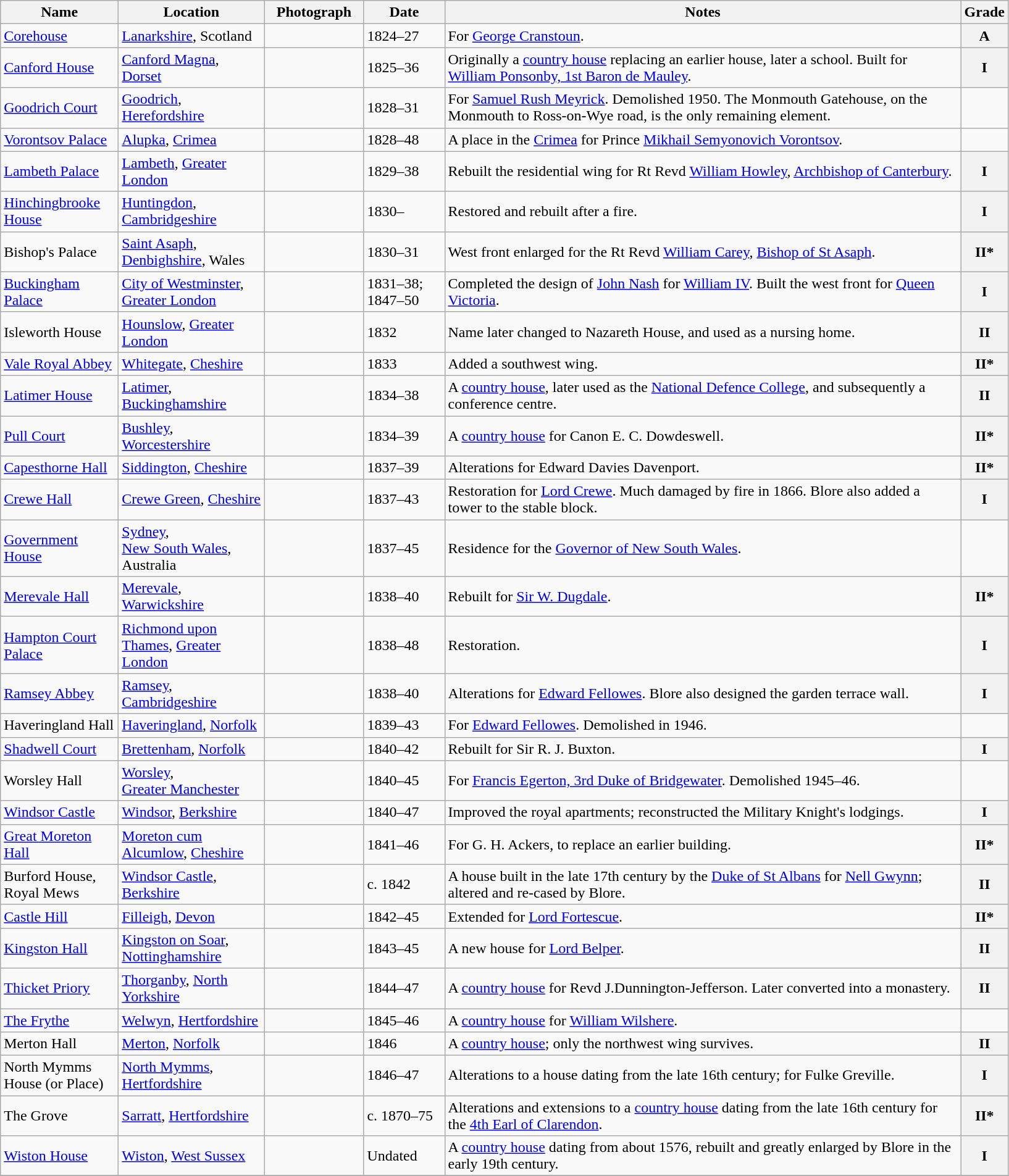<table class="wikitable sortable">
<tr>
<th style="width:120px">Name</th>
<th style="width:150px">Location</th>
<th style="width:100px" class="unsortable">Photograph</th>
<th style="width:80px">Date</th>
<th style="width:550px" class="unsortable">Notes</th>
<th style="width:24px">Grade</th>
</tr>
<tr>
<td><a href='#'>Corehouse</a></td>
<td><a href='#'>Lanarkshire</a>, Scotland<br><small></small></td>
<td></td>
<td>1824–27</td>
<td>For <a href='#'>George Cranstoun</a>.</td>
<th>A</th>
</tr>
<tr>
<td><a href='#'>Canford House</a></td>
<td><a href='#'>Canford Magna</a>, <a href='#'>Dorset</a><br><small></small></td>
<td></td>
<td>1825–36</td>
<td>Originally a <a href='#'>country house</a> replacing an earlier house, later a school. Built for <a href='#'>William Ponsonby, 1st Baron de Mauley</a>.</td>
<th>I</th>
</tr>
<tr>
<td><a href='#'>Goodrich Court</a></td>
<td><a href='#'>Goodrich</a>, <a href='#'>Herefordshire</a></td>
<td></td>
<td>1828–31</td>
<td>For <a href='#'>Samuel Rush Meyrick</a>.  Demolished 1950. The Monmouth Gatehouse, on the Monmouth to Ross-on-Wye road, is the only remaining element.</td>
<td></td>
</tr>
<tr>
<td><a href='#'>Vorontsov Palace</a></td>
<td><a href='#'>Alupka</a>, <a href='#'>Crimea</a></td>
<td></td>
<td>1828–48</td>
<td>A place in the <a href='#'>Crimea</a> for Prince <a href='#'>Mikhail Semyonovich Vorontsov</a>.</td>
<td></td>
</tr>
<tr>
<td><a href='#'>Lambeth Palace</a></td>
<td><a href='#'>Lambeth</a>, <a href='#'>Greater London</a><br><small></small></td>
<td></td>
<td>1829–38</td>
<td>Rebuilt the residential wing for Rt Revd <a href='#'>William Howley</a>, <a href='#'>Archbishop of Canterbury</a>.</td>
<th>I</th>
</tr>
<tr>
<td><a href='#'>Hinchingbrooke House</a></td>
<td><a href='#'>Huntingdon</a>, <a href='#'>Cambridgeshire</a><br><small></small></td>
<td></td>
<td>1830–</td>
<td>Restored and rebuilt after a fire.</td>
<th>I</th>
</tr>
<tr>
<td>Bishop's Palace</td>
<td><a href='#'>Saint Asaph</a>, <a href='#'>Denbighshire</a>, Wales<br><small></small></td>
<td></td>
<td>1830–31</td>
<td>West front enlarged for the Rt Revd <a href='#'>William Carey</a>, <a href='#'>Bishop of St Asaph</a>.</td>
<th>II*</th>
</tr>
<tr>
<td><a href='#'>Buckingham Palace</a></td>
<td><a href='#'>City of Westminster</a>, <a href='#'>Greater London</a><br><small></small></td>
<td></td>
<td>1831–38;<br>1847–50</td>
<td>Completed the design of <a href='#'>John Nash</a> for <a href='#'>William IV</a>. Built the west front for <a href='#'>Queen Victoria</a>.</td>
<th>I</th>
</tr>
<tr>
<td>Isleworth House</td>
<td><a href='#'>Hounslow</a>, <a href='#'>Greater London</a><br><small></small></td>
<td></td>
<td>1832</td>
<td>Name later changed to Nazareth House, and used as a nursing home.</td>
<th>II</th>
</tr>
<tr>
<td><a href='#'>Vale Royal Abbey</a></td>
<td><a href='#'>Whitegate</a>, <a href='#'>Cheshire</a><br><small></small></td>
<td></td>
<td>1833</td>
<td>Added a southwest wing.</td>
<th>II*</th>
</tr>
<tr>
<td><a href='#'>Latimer House</a></td>
<td><a href='#'>Latimer</a>, <a href='#'>Buckinghamshire</a><br><small></small></td>
<td></td>
<td>1834–38</td>
<td>A <a href='#'>country house</a>, later used as the <a href='#'>National Defence College</a>, and subsequently a conference centre.</td>
<th>II</th>
</tr>
<tr>
<td><a href='#'>Pull Court</a></td>
<td><a href='#'>Bushley</a>, <a href='#'>Worcestershire</a><br><small></small></td>
<td></td>
<td>1834–39</td>
<td>A <a href='#'>country house</a> for Canon E. C. Dowdeswell.</td>
<th>II*</th>
</tr>
<tr>
<td><a href='#'>Capesthorne Hall</a></td>
<td><a href='#'>Siddington</a>, <a href='#'>Cheshire</a><br><small></small></td>
<td></td>
<td>1837–39</td>
<td>Alterations for Edward Davies Davenport.</td>
<th>II*</th>
</tr>
<tr>
<td><a href='#'>Crewe Hall</a></td>
<td><a href='#'>Crewe Green</a>, <a href='#'>Cheshire</a><br><small></small></td>
<td></td>
<td>1837–43</td>
<td>Restoration for <a href='#'>Lord Crewe</a>.  Much damaged by fire in 1866.  Blore also added a tower to the stable block.</td>
<th>I</th>
</tr>
<tr>
<td><a href='#'>Government House</a></td>
<td><a href='#'>Sydney</a>,<br><a href='#'>New South Wales</a>, Australia</td>
<td></td>
<td>1837–45</td>
<td>Residence for the <a href='#'>Governor of New South Wales</a>.</td>
<td></td>
</tr>
<tr>
<td><a href='#'>Merevale Hall</a></td>
<td><a href='#'>Merevale</a>, <a href='#'>Warwickshire</a><br><small></small></td>
<td></td>
<td>1838–40</td>
<td>Rebuilt for <a href='#'>Sir W. Dugdale</a>.</td>
<th>II*</th>
</tr>
<tr>
<td><a href='#'>Hampton Court Palace</a></td>
<td><a href='#'>Richmond upon Thames</a>, <a href='#'>Greater London</a><br><small></small></td>
<td></td>
<td>1838–48</td>
<td>Restoration.</td>
<th>I</th>
</tr>
<tr>
<td><a href='#'>Ramsey Abbey</a></td>
<td><a href='#'>Ramsey</a>, <a href='#'>Cambridgeshire</a><br><small></small></td>
<td></td>
<td>1838–40</td>
<td>Alterations for <a href='#'>Edward Fellowes</a>.  Blore also designed the garden terrace wall.</td>
<th>I</th>
</tr>
<tr>
<td>Haveringland Hall</td>
<td><a href='#'>Haveringland</a>, <a href='#'>Norfolk</a><br><small></small></td>
<td></td>
<td>1839–43</td>
<td>For <a href='#'>Edward Fellowes</a>.  Demolished in 1946.</td>
<td></td>
</tr>
<tr>
<td><a href='#'>Shadwell Court</a></td>
<td><a href='#'>Brettenham</a>, <a href='#'>Norfolk</a><br><small></small></td>
<td></td>
<td>1840–42</td>
<td>Rebuilt for Sir R. J. Buxton.</td>
<th>I</th>
</tr>
<tr>
<td>Worsley Hall</td>
<td><a href='#'>Worsley</a>,<br><a href='#'>Greater Manchester</a></td>
<td></td>
<td>1840–45</td>
<td>For <a href='#'>Francis Egerton, 3rd Duke of Bridgewater</a>.  Demolished 1945–46.</td>
<td></td>
</tr>
<tr>
<td><a href='#'>Windsor Castle</a></td>
<td><a href='#'>Windsor</a>, <a href='#'>Berkshire</a><br><small></small></td>
<td></td>
<td>1840–47</td>
<td>Improved the royal apartments; reconstructed the Military Knight's lodgings.</td>
<th>I</th>
</tr>
<tr>
<td><a href='#'>Great Moreton Hall</a></td>
<td><a href='#'>Moreton cum Alcumlow</a>, <a href='#'>Cheshire</a><br><small></small></td>
<td></td>
<td>1841–46</td>
<td>For G. H. Ackers, to replace an earlier building.</td>
<th>II*</th>
</tr>
<tr>
<td>Burford House,<br>Royal Mews</td>
<td><a href='#'>Windsor Castle</a>, <a href='#'>Berkshire</a><br><small></small></td>
<td></td>
<td>c. 1842</td>
<td>A house built in the late 17th century by the <a href='#'>Duke of St Albans</a> for <a href='#'>Nell Gwynn</a>; altered and re-cased by Blore.</td>
<th>II</th>
</tr>
<tr>
<td><a href='#'>Castle Hill</a></td>
<td><a href='#'>Filleigh</a>, <a href='#'>Devon</a><br><small></small></td>
<td></td>
<td>1842–45</td>
<td>Extended for <a href='#'>Lord Fortescue</a>.</td>
<th>II*</th>
</tr>
<tr>
<td><a href='#'>Kingston Hall</a></td>
<td><a href='#'>Kingston on Soar</a>, <a href='#'>Nottinghamshire</a><br><small></small></td>
<td></td>
<td>1843–45</td>
<td>A new house for <a href='#'>Lord Belper</a>.</td>
<th>II</th>
</tr>
<tr>
<td><a href='#'>Thicket Priory</a></td>
<td><a href='#'>Thorganby</a>, <a href='#'>North Yorkshire</a><br><small></small></td>
<td></td>
<td>1844–47</td>
<td>A <a href='#'>country house</a> for Revd J.Dunnington-Jefferson.  Later converted into a monastery.</td>
<th>II</th>
</tr>
<tr>
<td><a href='#'>The Frythe</a></td>
<td><a href='#'>Welwyn</a>, <a href='#'>Hertfordshire</a><br><small></small></td>
<td></td>
<td>1845–46</td>
<td>A <a href='#'>country house</a> for <a href='#'>William Wilshere</a>.</td>
<td></td>
</tr>
<tr>
<td>Merton Hall</td>
<td><a href='#'>Merton</a>, <a href='#'>Norfolk</a><br><small></small></td>
<td></td>
<td>1846</td>
<td>A <a href='#'>country house</a>; only the northwest wing survives.</td>
<th>II</th>
</tr>
<tr>
<td>North Mymms House (or Place)</td>
<td><a href='#'>North Mymms</a>, <a href='#'>Hertfordshire</a><br><small></small></td>
<td></td>
<td>1846–47</td>
<td>Alterations to a house dating from the late 16th century; for Fulke Greville.</td>
<th>I</th>
</tr>
<tr>
<td>The Grove</td>
<td><a href='#'>Sarratt</a>, <a href='#'>Hertfordshire</a><br><small></small></td>
<td></td>
<td>c. 1870–75</td>
<td>Alterations and extensions to a <a href='#'>country house</a> dating from the late 16th century for the <a href='#'>4th Earl of Clarendon</a>.</td>
<th>II*</th>
</tr>
<tr>
<td><a href='#'>Wiston House</a></td>
<td><a href='#'>Wiston</a>, <a href='#'>West Sussex</a><br><small></small></td>
<td></td>
<td>Undated</td>
<td>A <a href='#'>country house</a> dating from about 1576, rebuilt and greatly enlarged by Blore in the early 19th century.</td>
<th>I</th>
</tr>
<tr>
</tr>
</table>
